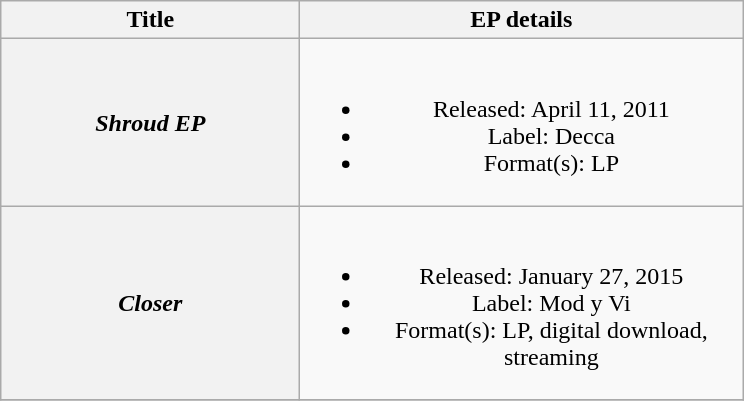<table class="wikitable plainrowheaders" style="text-align:center;">
<tr>
<th scope="col" style="width:12em;">Title</th>
<th scope="col" style="width:18em;">EP details</th>
</tr>
<tr>
<th scope="row"><em>Shroud EP</em></th>
<td><br><ul><li>Released: April 11, 2011</li><li>Label: Decca</li><li>Format(s): LP</li></ul></td>
</tr>
<tr>
<th scope="row"><em>Closer</em></th>
<td><br><ul><li>Released: January 27, 2015</li><li>Label: Mod y Vi</li><li>Format(s): LP, digital download, streaming</li></ul></td>
</tr>
<tr>
</tr>
</table>
